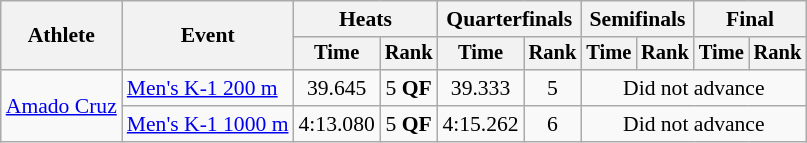<table class=wikitable style="font-size:90%">
<tr>
<th rowspan="2">Athlete</th>
<th rowspan="2">Event</th>
<th colspan=2>Heats</th>
<th colspan=2>Quarterfinals</th>
<th colspan=2>Semifinals</th>
<th colspan=2>Final</th>
</tr>
<tr style="font-size:95%">
<th>Time</th>
<th>Rank</th>
<th>Time</th>
<th>Rank</th>
<th>Time</th>
<th>Rank</th>
<th>Time</th>
<th>Rank</th>
</tr>
<tr align=center>
<td align=left rowspan=2><a href='#'>Amado Cruz</a></td>
<td align=left><a href='#'>Men's K-1 200 m</a></td>
<td>39.645</td>
<td>5 <strong>QF</strong></td>
<td>39.333</td>
<td>5</td>
<td colspan="4">Did not advance</td>
</tr>
<tr align=center>
<td align=left><a href='#'>Men's K-1 1000 m</a></td>
<td>4:13.080</td>
<td>5 <strong>QF</strong></td>
<td>4:15.262</td>
<td>6</td>
<td colspan=4>Did not advance</td>
</tr>
</table>
